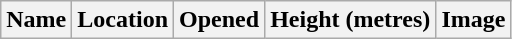<table class="wikitable sortable">
<tr>
<th>Name</th>
<th>Location</th>
<th>Opened</th>
<th>Height (metres)</th>
<th>Image<br>





















</th>
</tr>
</table>
